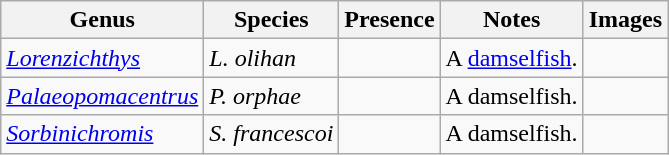<table class="wikitable" align="center">
<tr>
<th>Genus</th>
<th>Species</th>
<th>Presence</th>
<th>Notes</th>
<th>Images</th>
</tr>
<tr>
<td><em><a href='#'>Lorenzichthys</a></em></td>
<td><em>L. olihan</em></td>
<td></td>
<td>A <a href='#'>damselfish</a>.</td>
<td></td>
</tr>
<tr>
<td><em><a href='#'>Palaeopomacentrus</a></em></td>
<td><em>P. orphae</em></td>
<td></td>
<td>A damselfish.</td>
<td></td>
</tr>
<tr>
<td><em><a href='#'>Sorbinichromis</a></em></td>
<td><em>S. francescoi</em></td>
<td></td>
<td>A damselfish.</td>
<td></td>
</tr>
</table>
